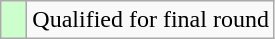<table class="wikitable">
<tr>
<td style="width:10px; background:#cfc"></td>
<td>Qualified for final round</td>
</tr>
</table>
